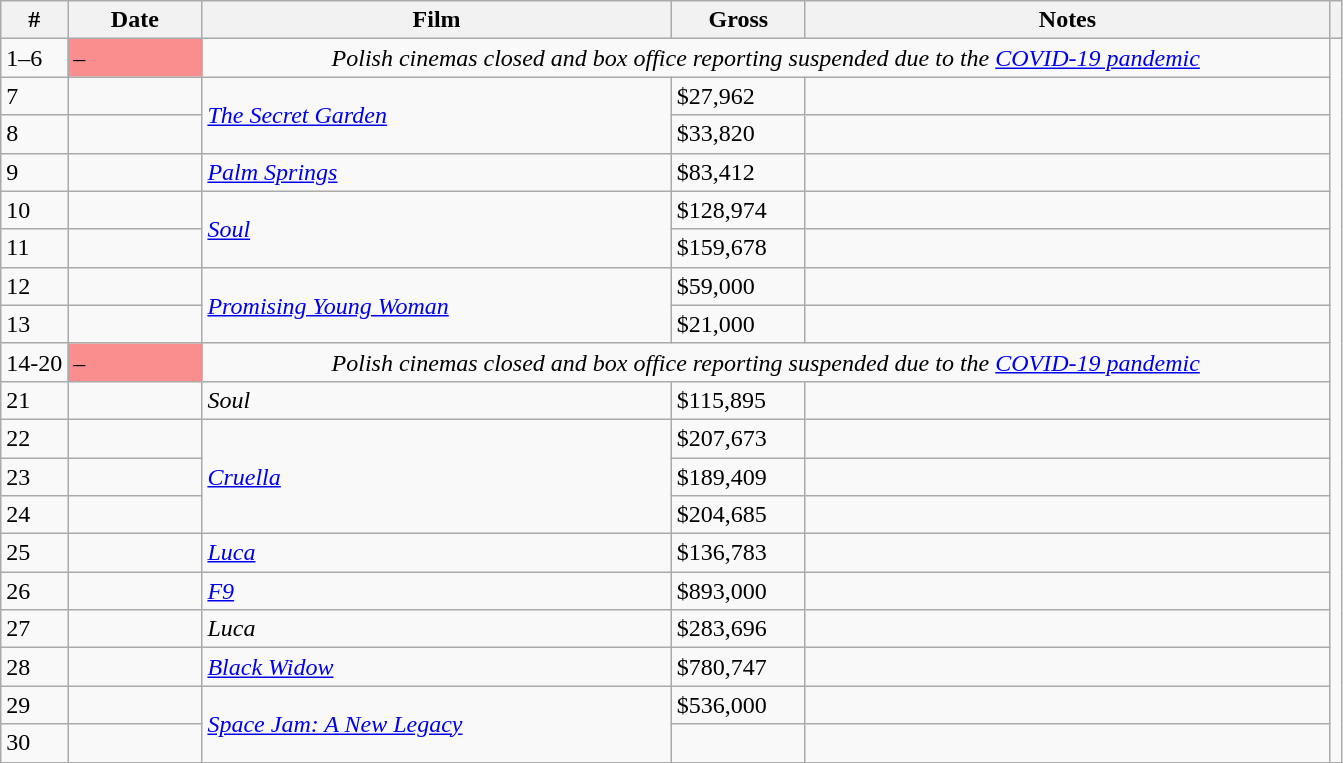<table class="wikitable sortable">
<tr>
<th width="5%">#</th>
<th width="10%">Date</th>
<th width="35%">Film</th>
<th width="10%">Gross</th>
<th>Notes</th>
<th></th>
</tr>
<tr>
<td>1–6</td>
<td style="background: #fa8e8e;"> – </td>
<td align="center" colspan="3"><em>Polish cinemas closed and box office reporting suspended due to the <a href='#'>COVID-19 pandemic</a></em></td>
</tr>
<tr>
<td>7</td>
<td></td>
<td rowspan="2"><em><a href='#'>The Secret Garden</a></em></td>
<td>$27,962</td>
<td></td>
</tr>
<tr>
<td>8</td>
<td></td>
<td>$33,820</td>
<td></td>
</tr>
<tr>
<td>9</td>
<td></td>
<td><em><a href='#'>Palm Springs</a></em></td>
<td>$83,412</td>
<td></td>
</tr>
<tr>
<td>10</td>
<td></td>
<td rowspan="2"><em><a href='#'>Soul</a></em></td>
<td>$128,974</td>
<td></td>
</tr>
<tr>
<td>11</td>
<td></td>
<td>$159,678</td>
<td></td>
</tr>
<tr>
<td>12</td>
<td></td>
<td rowspan="2"><em><a href='#'>Promising Young Woman</a></em></td>
<td>$59,000</td>
<td></td>
</tr>
<tr>
<td>13</td>
<td></td>
<td>$21,000</td>
<td></td>
</tr>
<tr>
<td>14-20</td>
<td style="background: #fa8e8e;"> – </td>
<td align="center" colspan="3"><em>Polish cinemas closed and box office reporting suspended due to the <a href='#'>COVID-19 pandemic</a></em></td>
</tr>
<tr>
<td>21</td>
<td></td>
<td><em>Soul</em></td>
<td>$115,895</td>
<td></td>
</tr>
<tr>
<td>22</td>
<td></td>
<td rowspan="3"><em><a href='#'>Cruella</a></em></td>
<td>$207,673</td>
<td></td>
</tr>
<tr>
<td>23</td>
<td></td>
<td>$189,409</td>
<td></td>
</tr>
<tr>
<td>24</td>
<td></td>
<td>$204,685</td>
<td></td>
</tr>
<tr>
<td>25</td>
<td></td>
<td><em><a href='#'>Luca</a></em></td>
<td>$136,783</td>
<td></td>
</tr>
<tr>
<td>26</td>
<td></td>
<td><em><a href='#'>F9</a></em></td>
<td>$893,000</td>
<td></td>
</tr>
<tr>
<td>27</td>
<td></td>
<td><em>Luca</em></td>
<td>$283,696</td>
<td></td>
</tr>
<tr>
<td>28</td>
<td></td>
<td><em><a href='#'>Black Widow</a></em></td>
<td>$780,747</td>
<td></td>
</tr>
<tr>
<td>29</td>
<td></td>
<td rowspan="2"><em><a href='#'>Space Jam: A New Legacy</a></em></td>
<td>$536,000</td>
<td></td>
</tr>
<tr>
<td>30</td>
<td></td>
<td></td>
<td></td>
</tr>
</table>
